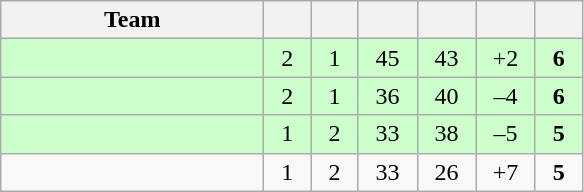<table class="wikitable" style="text-align:center;">
<tr>
<th style="width:10.5em;">Team</th>
<th style="width:1.5em;"></th>
<th style="width:1.5em;"></th>
<th style="width:2.0em;"></th>
<th style="width:2.0em;"></th>
<th style="width:2.0em;"></th>
<th style="width:1.5em;"></th>
</tr>
<tr bgcolor=#cfc>
<td align="left"></td>
<td>2</td>
<td>1</td>
<td>45</td>
<td>43</td>
<td>+2</td>
<td><strong>6</strong></td>
</tr>
<tr bgcolor=#cfc>
<td align="left"></td>
<td>2</td>
<td>1</td>
<td>36</td>
<td>40</td>
<td>–4</td>
<td><strong>6</strong></td>
</tr>
<tr bgcolor=#cfc>
<td align="left"></td>
<td>1</td>
<td>2</td>
<td>33</td>
<td>38</td>
<td>–5</td>
<td><strong>5</strong></td>
</tr>
<tr>
<td align="left"></td>
<td>1</td>
<td>2</td>
<td>33</td>
<td>26</td>
<td>+7</td>
<td><strong>5</strong></td>
</tr>
</table>
